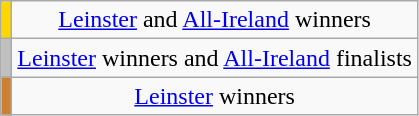<table class="wikitable" style="text-align:center;">
<tr>
<td style="background-color:#FFD700"></td>
<td><a href='#'>Leinster</a> and <a href='#'>All-Ireland</a> winners</td>
</tr>
<tr>
<td style="background-color:#C0C0C0"></td>
<td><a href='#'>Leinster</a> winners and <a href='#'>All-Ireland</a> finalists</td>
</tr>
<tr>
<td style="background-color:#CD7F32"></td>
<td><a href='#'>Leinster</a> winners</td>
</tr>
</table>
